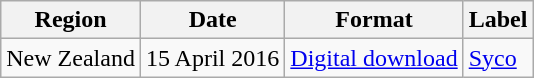<table class=wikitable>
<tr>
<th>Region</th>
<th>Date</th>
<th>Format</th>
<th>Label</th>
</tr>
<tr>
<td>New Zealand</td>
<td>15 April 2016</td>
<td><a href='#'>Digital download</a></td>
<td><a href='#'>Syco</a></td>
</tr>
</table>
